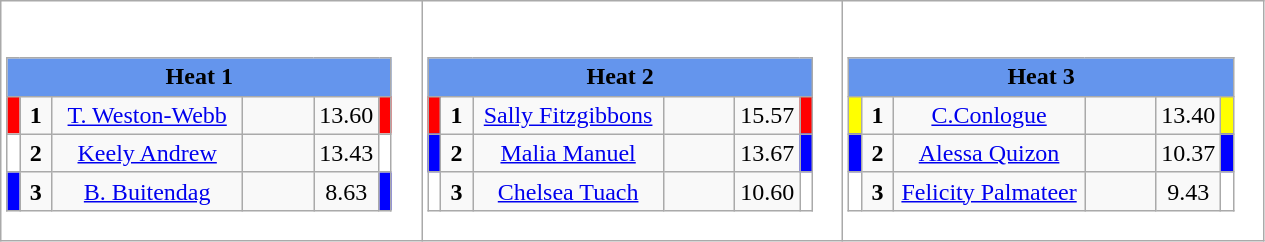<table class="wikitable" style="background:#fff;">
<tr>
<td><div><br><table class="wikitable">
<tr>
<td colspan="6"  style="text-align:center; background:#6495ed;"><strong>Heat 1</strong></td>
</tr>
<tr>
<td style="width:01px; background: #f00;"></td>
<td style="width:14px; text-align:center;"><strong>1</strong></td>
<td style="width:120px; text-align:center;"><a href='#'>T. Weston-Webb</a></td>
<td style="width:40px; text-align:center;"></td>
<td style="width:20px; text-align:center;">13.60</td>
<td style="width:01px; background: #f00;"></td>
</tr>
<tr>
<td style="width:01px; background: #fff;"></td>
<td style="width:14px; text-align:center;"><strong>2</strong></td>
<td style="width:120px; text-align:center;"><a href='#'>Keely Andrew</a></td>
<td style="width:40px; text-align:center;"></td>
<td style="width:20px; text-align:center;">13.43</td>
<td style="width:01px; background: #fff;"></td>
</tr>
<tr>
<td style="width:01px; background: #00f;"></td>
<td style="width:14px; text-align:center;"><strong>3</strong></td>
<td style="width:120px; text-align:center;"><a href='#'>B. Buitendag</a></td>
<td style="width:40px; text-align:center;"></td>
<td style="width:20px; text-align:center;">8.63</td>
<td style="width:01px; background: #00f;"></td>
</tr>
</table>
</div></td>
<td><div><br><table class="wikitable">
<tr>
<td colspan="6"  style="text-align:center; background:#6495ed;"><strong>Heat 2</strong></td>
</tr>
<tr>
<td style="width:01px; background: #f00;"></td>
<td style="width:14px; text-align:center;"><strong>1</strong></td>
<td style="width:120px; text-align:center;"><a href='#'>Sally Fitzgibbons</a></td>
<td style="width:40px; text-align:center;"></td>
<td style="width:20px; text-align:center;">15.57</td>
<td style="width:01px; background: #f00;"></td>
</tr>
<tr>
<td style="width:01px; background: #00f;"></td>
<td style="width:14px; text-align:center;"><strong>2</strong></td>
<td style="width:120px; text-align:center;"><a href='#'>Malia Manuel</a></td>
<td style="width:40px; text-align:center;"></td>
<td style="width:20px; text-align:center;">13.67</td>
<td style="width:01px; background: #00f;"></td>
</tr>
<tr>
<td style="width:01px; background: #fff;"></td>
<td style="width:14px; text-align:center;"><strong>3</strong></td>
<td style="width:120px; text-align:center;"><a href='#'>Chelsea Tuach</a></td>
<td style="width:40px; text-align:center;"></td>
<td style="width:20px; text-align:center;">10.60</td>
<td style="width:01px; background: #fff;"></td>
</tr>
</table>
</div></td>
<td><div><br><table class="wikitable">
<tr>
<td colspan="6"  style="text-align:center; background:#6495ed;"><strong>Heat 3</strong></td>
</tr>
<tr>
<td style="width:01px; background: #ff0;"></td>
<td style="width:14px; text-align:center;"><strong>1</strong></td>
<td style="width:120px; text-align:center;"><a href='#'>C.Conlogue</a></td>
<td style="width:40px; text-align:center;"></td>
<td style="width:20px; text-align:center;">13.40</td>
<td style="width:01px; background: #ff0;"></td>
</tr>
<tr>
<td style="width:01px; background: #00f;"></td>
<td style="width:14px; text-align:center;"><strong>2</strong></td>
<td style="width:120px; text-align:center;"><a href='#'>Alessa Quizon</a></td>
<td style="width:40px; text-align:center;"></td>
<td style="width:20px; text-align:center;">10.37</td>
<td style="width:01px; background: #00f;"></td>
</tr>
<tr>
<td style="width:01px; background: #fff;"></td>
<td style="width:14px; text-align:center;"><strong>3</strong></td>
<td style="width:120px; text-align:center;"><a href='#'>Felicity Palmateer</a></td>
<td style="width:40px; text-align:center;"></td>
<td style="width:20px; text-align:center;">9.43</td>
<td style="width:01px; background: #fff;"></td>
</tr>
</table>
</div></td>
</tr>
</table>
